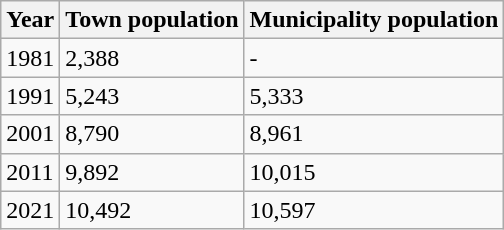<table class=wikitable>
<tr>
<th>Year</th>
<th>Town population</th>
<th>Municipality population</th>
</tr>
<tr>
<td>1981</td>
<td>2,388</td>
<td>-</td>
</tr>
<tr>
<td>1991</td>
<td>5,243</td>
<td>5,333</td>
</tr>
<tr>
<td>2001</td>
<td>8,790</td>
<td>8,961</td>
</tr>
<tr>
<td>2011</td>
<td>9,892</td>
<td>10,015</td>
</tr>
<tr>
<td>2021</td>
<td>10,492</td>
<td>10,597</td>
</tr>
</table>
